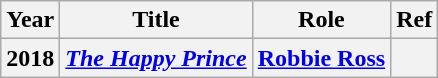<table class="wikitable sortable">
<tr>
<th scope="col"><strong>Year</strong></th>
<th scope="col"><strong>Title</strong></th>
<th scope="col"><strong>Role</strong></th>
<th><strong>Ref</strong></th>
</tr>
<tr>
<th>2018</th>
<th><a href='#'><em>The Happy Prince</em></a></th>
<th><a href='#'>Robbie Ross</a></th>
<th></th>
</tr>
</table>
